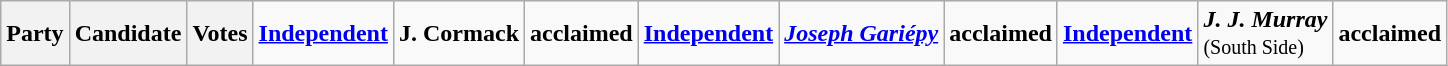<table class="wikitable">
<tr>
<th colspan="2">Party</th>
<th>Candidate</th>
<th>Votes<br></th>
<td><strong><a href='#'>Independent</a></strong></td>
<td><strong>J. Cormack</strong></td>
<td><strong>acclaimed</strong><br></td>
<td><strong><a href='#'>Independent</a></strong></td>
<td><strong><em><a href='#'>Joseph Gariépy</a></em></strong></td>
<td><strong>acclaimed</strong><br></td>
<td><strong><a href='#'>Independent</a></strong></td>
<td><strong><em>J. J. Murray</em></strong><br><small>(South Side)</small></td>
<td><strong>acclaimed</strong></td>
</tr>
</table>
